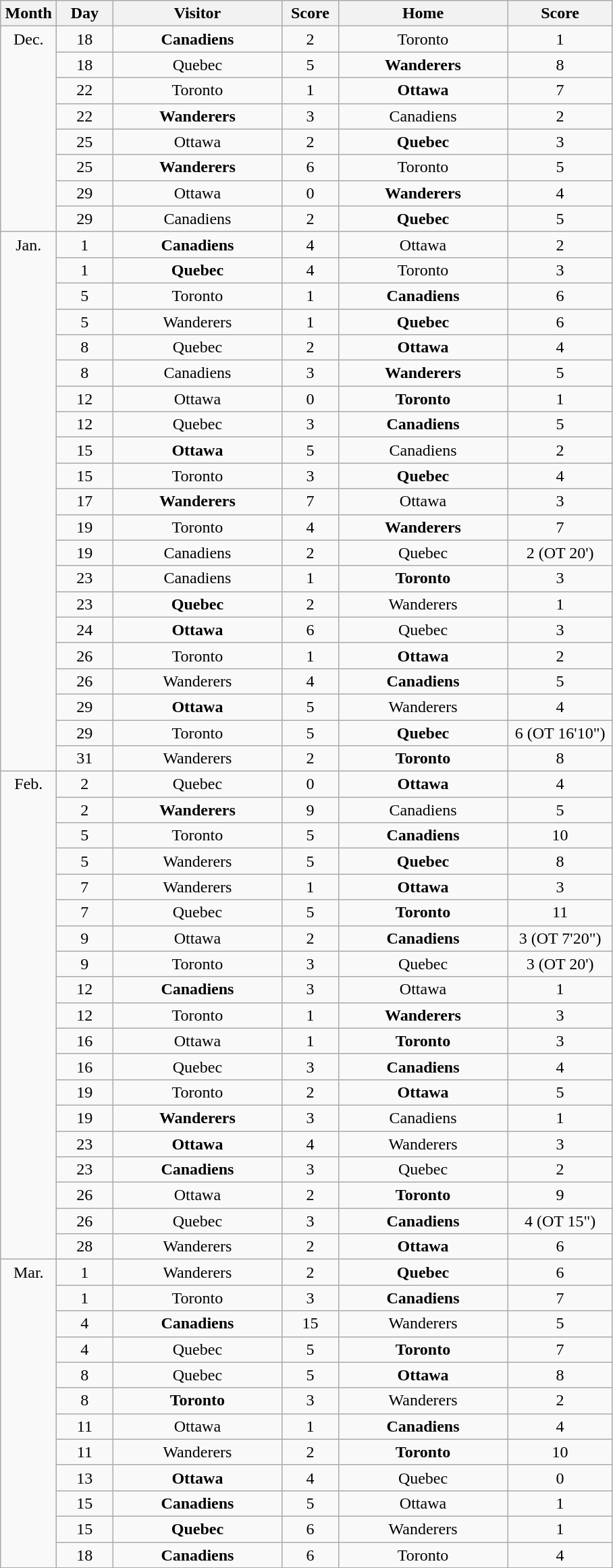<table class="wikitable" style="text-align:center;">
<tr>
<th style="width:3em">Month</th>
<th style="width:3em">Day</th>
<th style="width:10em">Visitor</th>
<th style="width:3em">Score</th>
<th style="width:10em">Home</th>
<th style="width:6em">Score</th>
</tr>
<tr>
<td rowspan=8 valign=top>Dec.</td>
<td>18</td>
<td><strong>Canadiens</strong></td>
<td>2</td>
<td>Toronto</td>
<td>1</td>
</tr>
<tr>
<td>18</td>
<td>Quebec</td>
<td>5</td>
<td><strong>Wanderers</strong></td>
<td>8</td>
</tr>
<tr>
<td>22</td>
<td>Toronto</td>
<td>1</td>
<td><strong>Ottawa</strong></td>
<td>7</td>
</tr>
<tr>
<td>22</td>
<td><strong>Wanderers</strong></td>
<td>3</td>
<td>Canadiens</td>
<td>2</td>
</tr>
<tr>
<td>25</td>
<td>Ottawa</td>
<td>2</td>
<td><strong>Quebec</strong></td>
<td>3</td>
</tr>
<tr>
<td>25</td>
<td><strong>Wanderers</strong></td>
<td>6</td>
<td>Toronto</td>
<td>5</td>
</tr>
<tr>
<td>29</td>
<td>Ottawa</td>
<td>0</td>
<td><strong>Wanderers</strong></td>
<td>4</td>
</tr>
<tr>
<td>29</td>
<td>Canadiens</td>
<td>2</td>
<td><strong>Quebec</strong></td>
<td>5</td>
</tr>
<tr>
<td rowspan=21 valign=top>Jan.</td>
<td>1</td>
<td><strong>Canadiens</strong></td>
<td>4</td>
<td>Ottawa</td>
<td>2</td>
</tr>
<tr>
<td>1</td>
<td><strong>Quebec</strong></td>
<td>4</td>
<td>Toronto</td>
<td>3</td>
</tr>
<tr>
<td>5</td>
<td>Toronto</td>
<td>1</td>
<td><strong>Canadiens</strong></td>
<td>6</td>
</tr>
<tr>
<td>5</td>
<td>Wanderers</td>
<td>1</td>
<td><strong>Quebec</strong></td>
<td>6</td>
</tr>
<tr>
<td>8</td>
<td>Quebec</td>
<td>2</td>
<td><strong>Ottawa</strong></td>
<td>4</td>
</tr>
<tr>
<td>8</td>
<td>Canadiens</td>
<td>3</td>
<td><strong>Wanderers</strong></td>
<td>5</td>
</tr>
<tr>
<td>12</td>
<td>Ottawa</td>
<td>0</td>
<td><strong>Toronto</strong></td>
<td>1</td>
</tr>
<tr>
<td>12</td>
<td>Quebec</td>
<td>3</td>
<td><strong>Canadiens</strong></td>
<td>5</td>
</tr>
<tr>
<td>15</td>
<td><strong>Ottawa</strong></td>
<td>5</td>
<td>Canadiens</td>
<td>2</td>
</tr>
<tr>
<td>15</td>
<td>Toronto</td>
<td>3</td>
<td><strong>Quebec</strong></td>
<td>4</td>
</tr>
<tr>
<td>17</td>
<td><strong>Wanderers</strong></td>
<td>7</td>
<td>Ottawa</td>
<td>3</td>
</tr>
<tr>
<td>19</td>
<td>Toronto</td>
<td>4</td>
<td><strong>Wanderers</strong></td>
<td>7</td>
</tr>
<tr>
<td>19</td>
<td>Canadiens</td>
<td>2</td>
<td>Quebec</td>
<td>2 (OT 20')</td>
</tr>
<tr>
<td>23</td>
<td>Canadiens</td>
<td>1</td>
<td><strong>Toronto</strong></td>
<td>3</td>
</tr>
<tr>
<td>23</td>
<td><strong>Quebec</strong></td>
<td>2</td>
<td>Wanderers</td>
<td>1</td>
</tr>
<tr>
<td>24</td>
<td><strong>Ottawa</strong></td>
<td>6</td>
<td>Quebec</td>
<td>3</td>
</tr>
<tr>
<td>26</td>
<td>Toronto</td>
<td>1</td>
<td><strong>Ottawa</strong></td>
<td>2</td>
</tr>
<tr>
<td>26</td>
<td>Wanderers</td>
<td>4</td>
<td><strong>Canadiens</strong></td>
<td>5</td>
</tr>
<tr>
<td>29</td>
<td><strong>Ottawa</strong></td>
<td>5</td>
<td>Wanderers</td>
<td>4</td>
</tr>
<tr>
<td>29</td>
<td>Toronto</td>
<td>5</td>
<td><strong>Quebec</strong></td>
<td>6 (OT 16'10")</td>
</tr>
<tr>
<td>31</td>
<td>Wanderers</td>
<td>2</td>
<td><strong>Toronto</strong></td>
<td>8</td>
</tr>
<tr>
<td rowspan=19 valign=top>Feb.</td>
<td>2</td>
<td>Quebec</td>
<td>0</td>
<td><strong>Ottawa</strong></td>
<td>4</td>
</tr>
<tr>
<td>2</td>
<td><strong>Wanderers</strong></td>
<td>9</td>
<td>Canadiens</td>
<td>5</td>
</tr>
<tr>
<td>5</td>
<td>Toronto</td>
<td>5</td>
<td><strong>Canadiens</strong></td>
<td>10</td>
</tr>
<tr>
<td>5</td>
<td>Wanderers</td>
<td>5</td>
<td><strong>Quebec</strong></td>
<td>8</td>
</tr>
<tr>
<td>7</td>
<td>Wanderers</td>
<td>1</td>
<td><strong>Ottawa</strong></td>
<td>3</td>
</tr>
<tr>
<td>7</td>
<td>Quebec</td>
<td>5</td>
<td><strong>Toronto</strong></td>
<td>11</td>
</tr>
<tr>
<td>9</td>
<td>Ottawa</td>
<td>2</td>
<td><strong>Canadiens</strong></td>
<td>3 (OT 7'20")</td>
</tr>
<tr>
<td>9</td>
<td>Toronto</td>
<td>3</td>
<td>Quebec</td>
<td>3 (OT 20')</td>
</tr>
<tr>
<td>12</td>
<td><strong>Canadiens</strong></td>
<td>3</td>
<td>Ottawa</td>
<td>1</td>
</tr>
<tr>
<td>12</td>
<td>Toronto</td>
<td>1</td>
<td><strong>Wanderers</strong></td>
<td>3</td>
</tr>
<tr>
<td>16</td>
<td>Ottawa</td>
<td>1</td>
<td><strong>Toronto</strong></td>
<td>3</td>
</tr>
<tr>
<td>16</td>
<td>Quebec</td>
<td>3</td>
<td><strong>Canadiens</strong></td>
<td>4</td>
</tr>
<tr>
<td>19</td>
<td>Toronto</td>
<td>2</td>
<td><strong>Ottawa</strong></td>
<td>5</td>
</tr>
<tr>
<td>19</td>
<td><strong>Wanderers</strong></td>
<td>3</td>
<td>Canadiens</td>
<td>1</td>
</tr>
<tr>
<td>23</td>
<td><strong>Ottawa</strong></td>
<td>4</td>
<td>Wanderers</td>
<td>3</td>
</tr>
<tr>
<td>23</td>
<td><strong>Canadiens</strong></td>
<td>3</td>
<td>Quebec</td>
<td>2</td>
</tr>
<tr>
<td>26</td>
<td>Ottawa</td>
<td>2</td>
<td><strong>Toronto</strong></td>
<td>9</td>
</tr>
<tr>
<td>26</td>
<td>Quebec</td>
<td>3</td>
<td><strong>Canadiens</strong></td>
<td>4 (OT 15")</td>
</tr>
<tr>
<td>28</td>
<td>Wanderers</td>
<td>2</td>
<td><strong>Ottawa</strong></td>
<td>6</td>
</tr>
<tr>
<td rowspan=12  valign=top>Mar.</td>
<td>1</td>
<td>Wanderers</td>
<td>2</td>
<td><strong>Quebec</strong></td>
<td>6</td>
</tr>
<tr>
<td>1</td>
<td>Toronto</td>
<td>3</td>
<td><strong>Canadiens</strong></td>
<td>7</td>
</tr>
<tr>
<td>4</td>
<td><strong>Canadiens</strong></td>
<td>15</td>
<td>Wanderers</td>
<td>5</td>
</tr>
<tr>
<td>4</td>
<td>Quebec</td>
<td>5</td>
<td><strong>Toronto</strong></td>
<td>7</td>
</tr>
<tr>
<td>8</td>
<td>Quebec</td>
<td>5</td>
<td><strong>Ottawa</strong></td>
<td>8</td>
</tr>
<tr>
<td>8</td>
<td><strong>Toronto</strong></td>
<td>3</td>
<td>Wanderers</td>
<td>2</td>
</tr>
<tr>
<td>11</td>
<td>Ottawa</td>
<td>1</td>
<td><strong>Canadiens</strong></td>
<td>4</td>
</tr>
<tr>
<td>11</td>
<td>Wanderers</td>
<td>2</td>
<td><strong>Toronto</strong></td>
<td>10</td>
</tr>
<tr>
<td>13</td>
<td><strong>Ottawa</strong></td>
<td>4</td>
<td>Quebec</td>
<td>0</td>
</tr>
<tr>
<td>15</td>
<td><strong>Canadiens</strong></td>
<td>5</td>
<td>Ottawa</td>
<td>1</td>
</tr>
<tr>
<td>15</td>
<td><strong>Quebec</strong></td>
<td>6</td>
<td>Wanderers</td>
<td>1</td>
</tr>
<tr>
<td>18</td>
<td><strong>Canadiens</strong></td>
<td>6</td>
<td>Toronto</td>
<td>4</td>
</tr>
<tr>
</tr>
</table>
